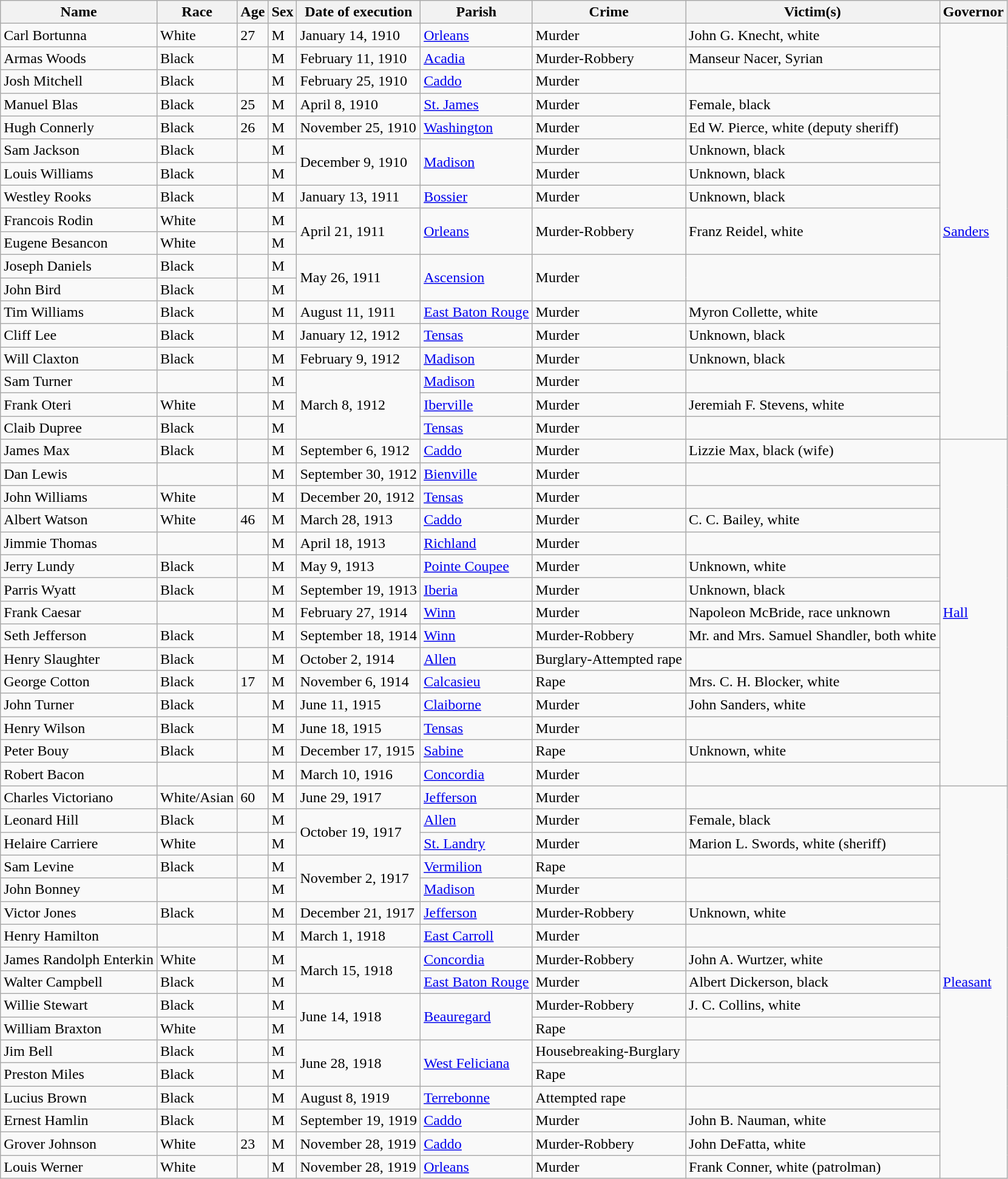<table class="wikitable sortable">
<tr>
<th>Name</th>
<th>Race</th>
<th>Age</th>
<th>Sex</th>
<th>Date of execution</th>
<th>Parish</th>
<th>Crime</th>
<th>Victim(s)</th>
<th>Governor</th>
</tr>
<tr>
<td>Carl Bortunna</td>
<td>White</td>
<td>27</td>
<td>M</td>
<td>January 14, 1910</td>
<td><a href='#'>Orleans</a></td>
<td>Murder</td>
<td>John G. Knecht, white</td>
<td rowspan="18"><a href='#'>Sanders</a></td>
</tr>
<tr>
<td>Armas Woods</td>
<td>Black</td>
<td></td>
<td>M</td>
<td>February 11, 1910</td>
<td><a href='#'>Acadia</a></td>
<td>Murder-Robbery</td>
<td>Manseur Nacer, Syrian</td>
</tr>
<tr>
<td>Josh Mitchell</td>
<td>Black</td>
<td></td>
<td>M</td>
<td>February 25, 1910</td>
<td><a href='#'>Caddo</a></td>
<td>Murder</td>
<td></td>
</tr>
<tr>
<td>Manuel Blas</td>
<td>Black</td>
<td>25</td>
<td>M</td>
<td>April 8, 1910</td>
<td><a href='#'>St. James</a></td>
<td>Murder</td>
<td>Female, black</td>
</tr>
<tr>
<td>Hugh Connerly</td>
<td>Black</td>
<td>26</td>
<td>M</td>
<td>November 25, 1910</td>
<td><a href='#'>Washington</a></td>
<td>Murder</td>
<td>Ed W. Pierce, white (deputy sheriff)</td>
</tr>
<tr>
<td>Sam Jackson</td>
<td>Black</td>
<td></td>
<td>M</td>
<td rowspan="2">December 9, 1910</td>
<td rowspan="2"><a href='#'>Madison</a></td>
<td>Murder</td>
<td>Unknown, black</td>
</tr>
<tr>
<td>Louis Williams</td>
<td>Black</td>
<td></td>
<td>M</td>
<td>Murder</td>
<td>Unknown, black</td>
</tr>
<tr>
<td>Westley Rooks</td>
<td>Black</td>
<td></td>
<td>M</td>
<td>January 13, 1911</td>
<td><a href='#'>Bossier</a></td>
<td>Murder</td>
<td>Unknown, black</td>
</tr>
<tr>
<td>Francois Rodin</td>
<td>White</td>
<td></td>
<td>M</td>
<td rowspan="2">April 21, 1911</td>
<td rowspan="2"><a href='#'>Orleans</a></td>
<td rowspan="2">Murder-Robbery</td>
<td rowspan="2">Franz Reidel, white</td>
</tr>
<tr>
<td>Eugene Besancon</td>
<td>White</td>
<td></td>
<td>M</td>
</tr>
<tr>
<td>Joseph Daniels</td>
<td>Black</td>
<td></td>
<td>M</td>
<td rowspan="2">May 26, 1911</td>
<td rowspan="2"><a href='#'>Ascension</a></td>
<td rowspan="2">Murder</td>
<td rowspan="2"></td>
</tr>
<tr>
<td>John Bird</td>
<td>Black</td>
<td></td>
<td>M</td>
</tr>
<tr>
<td>Tim Williams</td>
<td>Black</td>
<td></td>
<td>M</td>
<td>August 11, 1911</td>
<td><a href='#'>East Baton Rouge</a></td>
<td>Murder</td>
<td>Myron Collette, white</td>
</tr>
<tr>
<td>Cliff Lee</td>
<td>Black</td>
<td></td>
<td>M</td>
<td>January 12, 1912</td>
<td><a href='#'>Tensas</a></td>
<td>Murder</td>
<td>Unknown, black</td>
</tr>
<tr>
<td>Will Claxton</td>
<td>Black</td>
<td></td>
<td>M</td>
<td>February 9, 1912</td>
<td><a href='#'>Madison</a></td>
<td>Murder</td>
<td>Unknown, black</td>
</tr>
<tr>
<td>Sam Turner</td>
<td></td>
<td></td>
<td>M</td>
<td rowspan="3">March 8, 1912</td>
<td><a href='#'>Madison</a></td>
<td>Murder</td>
<td></td>
</tr>
<tr>
<td>Frank Oteri</td>
<td>White</td>
<td></td>
<td>M</td>
<td><a href='#'>Iberville</a></td>
<td>Murder</td>
<td>Jeremiah F. Stevens, white</td>
</tr>
<tr>
<td>Claib Dupree</td>
<td>Black</td>
<td></td>
<td>M</td>
<td><a href='#'>Tensas</a></td>
<td>Murder</td>
<td></td>
</tr>
<tr>
<td>James Max</td>
<td>Black</td>
<td></td>
<td>M</td>
<td>September 6, 1912</td>
<td><a href='#'>Caddo</a></td>
<td>Murder</td>
<td>Lizzie Max, black (wife)</td>
<td rowspan="15"><a href='#'>Hall</a></td>
</tr>
<tr>
<td>Dan Lewis</td>
<td></td>
<td></td>
<td>M</td>
<td>September 30, 1912</td>
<td><a href='#'>Bienville</a></td>
<td>Murder</td>
<td></td>
</tr>
<tr>
<td>John Williams</td>
<td>White</td>
<td></td>
<td>M</td>
<td>December 20, 1912</td>
<td><a href='#'>Tensas</a></td>
<td>Murder</td>
<td></td>
</tr>
<tr>
<td>Albert Watson</td>
<td>White</td>
<td>46</td>
<td>M</td>
<td>March 28, 1913</td>
<td><a href='#'>Caddo</a></td>
<td>Murder</td>
<td>C. C. Bailey, white</td>
</tr>
<tr>
<td>Jimmie Thomas</td>
<td></td>
<td></td>
<td>M</td>
<td>April 18, 1913</td>
<td><a href='#'>Richland</a></td>
<td>Murder</td>
<td></td>
</tr>
<tr>
<td>Jerry Lundy</td>
<td>Black</td>
<td></td>
<td>M</td>
<td>May 9, 1913</td>
<td><a href='#'>Pointe Coupee</a></td>
<td>Murder</td>
<td>Unknown, white</td>
</tr>
<tr>
<td>Parris Wyatt</td>
<td>Black</td>
<td></td>
<td>M</td>
<td>September 19, 1913</td>
<td><a href='#'>Iberia</a></td>
<td>Murder</td>
<td>Unknown, black</td>
</tr>
<tr>
<td>Frank Caesar</td>
<td></td>
<td></td>
<td>M</td>
<td>February 27, 1914</td>
<td><a href='#'>Winn</a></td>
<td>Murder</td>
<td>Napoleon McBride, race unknown</td>
</tr>
<tr>
<td>Seth Jefferson</td>
<td>Black</td>
<td></td>
<td>M</td>
<td>September 18, 1914</td>
<td><a href='#'>Winn</a></td>
<td>Murder-Robbery</td>
<td>Mr. and Mrs. Samuel Shandler, both white</td>
</tr>
<tr>
<td>Henry Slaughter</td>
<td>Black</td>
<td></td>
<td>M</td>
<td>October 2, 1914</td>
<td><a href='#'>Allen</a></td>
<td>Burglary-Attempted rape</td>
<td></td>
</tr>
<tr>
<td>George Cotton</td>
<td>Black</td>
<td>17</td>
<td>M</td>
<td>November 6, 1914</td>
<td><a href='#'>Calcasieu</a></td>
<td>Rape</td>
<td>Mrs. C. H. Blocker, white</td>
</tr>
<tr>
<td>John Turner</td>
<td>Black</td>
<td></td>
<td>M</td>
<td>June 11, 1915</td>
<td><a href='#'>Claiborne</a></td>
<td>Murder</td>
<td>John Sanders, white</td>
</tr>
<tr>
<td>Henry Wilson</td>
<td>Black</td>
<td></td>
<td>M</td>
<td>June 18, 1915</td>
<td><a href='#'>Tensas</a></td>
<td>Murder</td>
<td></td>
</tr>
<tr>
<td>Peter Bouy</td>
<td>Black</td>
<td></td>
<td>M</td>
<td>December 17, 1915</td>
<td><a href='#'>Sabine</a></td>
<td>Rape</td>
<td>Unknown, white</td>
</tr>
<tr>
<td>Robert Bacon</td>
<td></td>
<td></td>
<td>M</td>
<td>March 10, 1916</td>
<td><a href='#'>Concordia</a></td>
<td>Murder</td>
<td></td>
</tr>
<tr>
<td>Charles Victoriano</td>
<td>White/Asian</td>
<td>60</td>
<td>M</td>
<td>June 29, 1917</td>
<td><a href='#'>Jefferson</a></td>
<td>Murder</td>
<td></td>
<td rowspan="17"><a href='#'>Pleasant</a></td>
</tr>
<tr>
<td>Leonard Hill</td>
<td>Black</td>
<td></td>
<td>M</td>
<td rowspan="2">October 19, 1917</td>
<td><a href='#'>Allen</a></td>
<td>Murder</td>
<td>Female, black</td>
</tr>
<tr>
<td>Helaire Carriere</td>
<td>White</td>
<td></td>
<td>M</td>
<td><a href='#'>St. Landry</a></td>
<td>Murder</td>
<td>Marion L. Swords, white (sheriff)</td>
</tr>
<tr>
<td>Sam Levine</td>
<td>Black</td>
<td></td>
<td>M</td>
<td rowspan="2">November 2, 1917</td>
<td><a href='#'>Vermilion</a></td>
<td>Rape</td>
<td></td>
</tr>
<tr>
<td>John Bonney</td>
<td></td>
<td></td>
<td>M</td>
<td><a href='#'>Madison</a></td>
<td>Murder</td>
<td></td>
</tr>
<tr>
<td>Victor Jones</td>
<td>Black</td>
<td></td>
<td>M</td>
<td>December 21, 1917</td>
<td><a href='#'>Jefferson</a></td>
<td>Murder-Robbery</td>
<td>Unknown, white</td>
</tr>
<tr>
<td>Henry Hamilton</td>
<td></td>
<td></td>
<td>M</td>
<td>March 1, 1918</td>
<td><a href='#'>East Carroll</a></td>
<td>Murder</td>
<td></td>
</tr>
<tr>
<td>James Randolph Enterkin</td>
<td>White</td>
<td></td>
<td>M</td>
<td rowspan="2">March 15, 1918</td>
<td><a href='#'>Concordia</a></td>
<td>Murder-Robbery</td>
<td>John A. Wurtzer, white</td>
</tr>
<tr>
<td>Walter Campbell</td>
<td>Black</td>
<td></td>
<td>M</td>
<td><a href='#'>East Baton Rouge</a></td>
<td>Murder</td>
<td>Albert Dickerson, black</td>
</tr>
<tr>
<td>Willie Stewart</td>
<td>Black</td>
<td></td>
<td>M</td>
<td rowspan="2">June 14, 1918</td>
<td rowspan="2"><a href='#'>Beauregard</a></td>
<td>Murder-Robbery</td>
<td>J. C. Collins, white</td>
</tr>
<tr>
<td>William Braxton</td>
<td>White</td>
<td></td>
<td>M</td>
<td>Rape</td>
<td></td>
</tr>
<tr>
<td>Jim Bell</td>
<td>Black</td>
<td></td>
<td>M</td>
<td rowspan="2">June 28, 1918</td>
<td rowspan="2"><a href='#'>West Feliciana</a></td>
<td>Housebreaking-Burglary</td>
<td></td>
</tr>
<tr>
<td>Preston Miles</td>
<td>Black</td>
<td></td>
<td>M</td>
<td>Rape</td>
<td></td>
</tr>
<tr>
<td>Lucius Brown</td>
<td>Black</td>
<td></td>
<td>M</td>
<td>August 8, 1919</td>
<td><a href='#'>Terrebonne</a></td>
<td>Attempted rape</td>
<td></td>
</tr>
<tr>
<td>Ernest Hamlin</td>
<td>Black</td>
<td></td>
<td>M</td>
<td>September 19, 1919</td>
<td><a href='#'>Caddo</a></td>
<td>Murder</td>
<td>John B. Nauman, white</td>
</tr>
<tr>
<td>Grover Johnson</td>
<td>White</td>
<td>23</td>
<td>M</td>
<td>November 28, 1919</td>
<td><a href='#'>Caddo</a></td>
<td>Murder-Robbery</td>
<td>John DeFatta, white</td>
</tr>
<tr>
<td>Louis Werner</td>
<td>White</td>
<td></td>
<td>M</td>
<td>November 28, 1919</td>
<td><a href='#'>Orleans</a></td>
<td>Murder</td>
<td>Frank Conner, white (patrolman)</td>
</tr>
</table>
